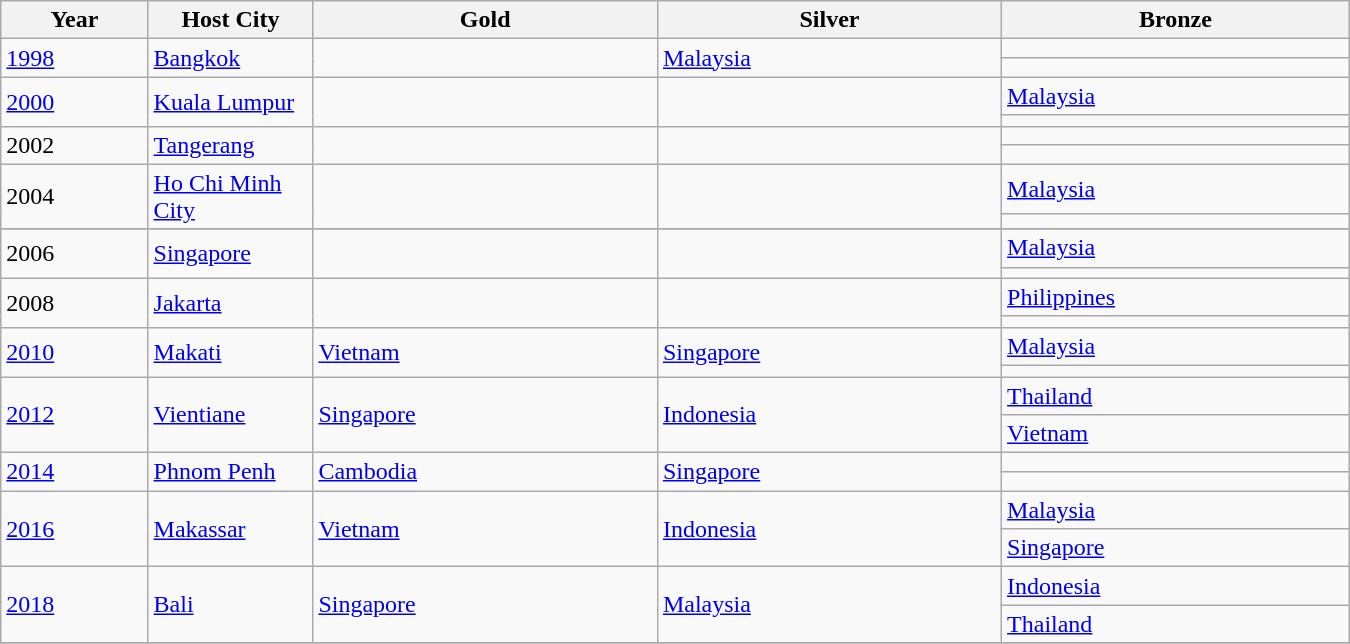<table class="wikitable sortable" style="width:900px;">
<tr>
<th width="120">Year</th>
<th width="120">Host City</th>
<th width="300">Gold</th>
<th width="300">Silver</th>
<th width="300">Bronze</th>
</tr>
<tr>
<td rowspan=2><a href='#'>1998</a></td>
<td rowspan=2><a href='#'>Bangkok</a></td>
<td rowspan=2></td>
<td rowspan=2> <a href='#'>Malaysia</a></td>
<td></td>
</tr>
<tr>
<td></td>
</tr>
<tr>
<td rowspan=2><a href='#'>2000</a></td>
<td rowspan=2><a href='#'>Kuala Lumpur</a></td>
<td rowspan=2></td>
<td rowspan=2></td>
<td> <a href='#'>Malaysia</a></td>
</tr>
<tr>
<td></td>
</tr>
<tr>
<td rowspan=2>2002</td>
<td rowspan=2><a href='#'>Tangerang</a></td>
<td rowspan=2></td>
<td rowspan=2></td>
<td></td>
</tr>
<tr>
<td></td>
</tr>
<tr>
<td rowspan=2>2004</td>
<td rowspan=2><a href='#'>Ho Chi Minh City</a></td>
<td rowspan=2></td>
<td rowspan=2></td>
<td> <a href='#'>Malaysia</a></td>
</tr>
<tr>
<td></td>
</tr>
<tr>
</tr>
<tr>
<td rowspan=2>2006</td>
<td rowspan=2><a href='#'>Singapore</a></td>
<td rowspan=2></td>
<td rowspan=2></td>
<td> <a href='#'>Malaysia</a></td>
</tr>
<tr>
<td></td>
</tr>
<tr>
<td rowspan=2>2008</td>
<td rowspan=2><a href='#'>Jakarta</a></td>
<td rowspan=2></td>
<td rowspan=2></td>
<td> <a href='#'>Philippines</a></td>
</tr>
<tr>
<td></td>
</tr>
<tr>
<td rowspan=2><a href='#'>2010</a></td>
<td rowspan=2><a href='#'>Makati</a></td>
<td rowspan=2> <a href='#'>Vietnam</a></td>
<td rowspan=2> <a href='#'>Singapore</a></td>
<td> <a href='#'>Malaysia</a></td>
</tr>
<tr>
<td></td>
</tr>
<tr>
<td rowspan=2><a href='#'>2012</a></td>
<td rowspan=2><a href='#'>Vientiane</a></td>
<td rowspan=2> <a href='#'>Singapore</a></td>
<td rowspan=2> <a href='#'>Indonesia</a></td>
<td> <a href='#'>Thailand</a></td>
</tr>
<tr>
<td> <a href='#'>Vietnam</a></td>
</tr>
<tr>
<td rowspan=2><a href='#'>2014</a></td>
<td rowspan=2><a href='#'>Phnom Penh</a></td>
<td rowspan=2> <a href='#'>Cambodia</a></td>
<td rowspan=2> <a href='#'>Singapore</a></td>
<td></td>
</tr>
<tr>
<td></td>
</tr>
<tr>
<td rowspan=2><a href='#'>2016</a></td>
<td rowspan=2><a href='#'>Makassar</a></td>
<td rowspan=2> <a href='#'>Vietnam</a></td>
<td rowspan=2> <a href='#'>Indonesia</a></td>
<td> <a href='#'>Malaysia</a></td>
</tr>
<tr>
<td> <a href='#'>Singapore</a></td>
</tr>
<tr>
<td rowspan=2><a href='#'>2018</a></td>
<td rowspan=2><a href='#'>Bali</a></td>
<td rowspan=2> <a href='#'>Singapore</a></td>
<td rowspan=2> <a href='#'>Malaysia</a></td>
<td> <a href='#'>Indonesia</a></td>
</tr>
<tr>
<td> <a href='#'>Thailand</a></td>
</tr>
<tr>
</tr>
</table>
